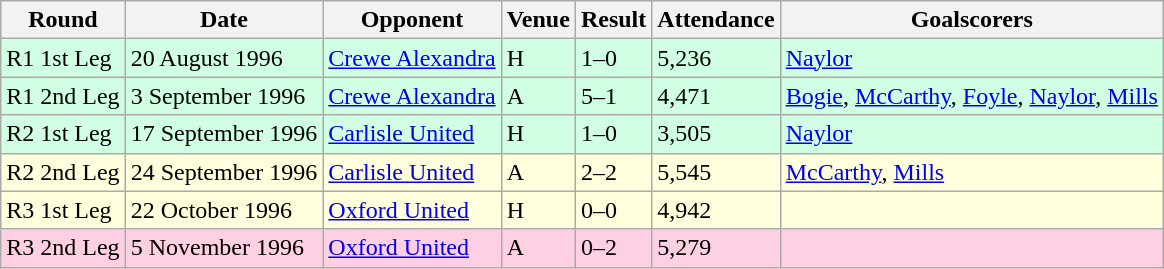<table class="wikitable">
<tr>
<th>Round</th>
<th>Date</th>
<th>Opponent</th>
<th>Venue</th>
<th>Result</th>
<th>Attendance</th>
<th>Goalscorers</th>
</tr>
<tr style="background-color: #d0ffe3;">
<td>R1 1st Leg</td>
<td>20 August 1996</td>
<td><a href='#'>Crewe Alexandra</a></td>
<td>H</td>
<td>1–0</td>
<td>5,236</td>
<td><a href='#'>Naylor</a></td>
</tr>
<tr style="background-color: #d0ffe3;">
<td>R1 2nd Leg</td>
<td>3 September 1996</td>
<td><a href='#'>Crewe Alexandra</a></td>
<td>A</td>
<td>5–1</td>
<td>4,471</td>
<td><a href='#'>Bogie</a>, <a href='#'>McCarthy</a>, <a href='#'>Foyle</a>, <a href='#'>Naylor</a>, <a href='#'>Mills</a></td>
</tr>
<tr style="background-color: #d0ffe3;">
<td>R2 1st Leg</td>
<td>17 September 1996</td>
<td><a href='#'>Carlisle United</a></td>
<td>H</td>
<td>1–0</td>
<td>3,505</td>
<td><a href='#'>Naylor</a></td>
</tr>
<tr style="background-color: #ffffdd;">
<td>R2 2nd Leg</td>
<td>24 September 1996</td>
<td><a href='#'>Carlisle United</a></td>
<td>A</td>
<td>2–2</td>
<td>5,545</td>
<td><a href='#'>McCarthy</a>, <a href='#'>Mills</a></td>
</tr>
<tr style="background-color: #ffffdd;">
<td>R3 1st Leg</td>
<td>22 October 1996</td>
<td><a href='#'>Oxford United</a></td>
<td>H</td>
<td>0–0</td>
<td>4,942</td>
<td></td>
</tr>
<tr style="background-color: #ffd0e3;">
<td>R3 2nd Leg</td>
<td>5 November 1996</td>
<td><a href='#'>Oxford United</a></td>
<td>A</td>
<td>0–2</td>
<td>5,279</td>
<td></td>
</tr>
</table>
